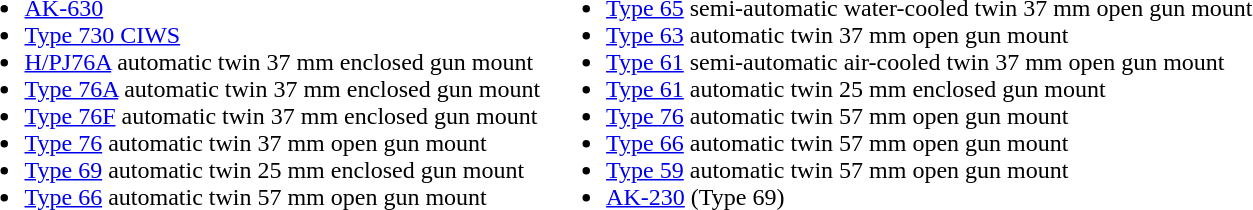<table>
<tr valign=top>
<td><br><ul><li><a href='#'>AK-630</a></li><li><a href='#'>Type 730 CIWS</a></li><li><a href='#'>H/PJ76A</a> automatic twin 37 mm enclosed gun mount</li><li><a href='#'>Type 76A</a> automatic twin 37 mm enclosed gun mount</li><li><a href='#'>Type 76F</a> automatic twin 37 mm enclosed gun mount</li><li><a href='#'>Type 76</a> automatic twin 37 mm open gun mount</li><li><a href='#'>Type 69</a> automatic twin 25 mm enclosed gun mount</li><li><a href='#'>Type 66</a> automatic twin 57 mm open gun mount</li></ul></td>
<td><br><ul><li><a href='#'>Type 65</a> semi-automatic water-cooled twin 37 mm open gun mount</li><li><a href='#'>Type 63</a> automatic twin 37 mm open gun mount</li><li><a href='#'>Type 61</a> semi-automatic air-cooled twin 37 mm open gun mount</li><li><a href='#'>Type 61</a> automatic twin 25 mm enclosed gun mount</li><li><a href='#'>Type 76</a> automatic twin 57 mm open gun mount </li><li><a href='#'>Type 66</a> automatic twin 57 mm open gun mount </li><li><a href='#'>Type 59</a> automatic twin 57 mm open gun mount </li><li><a href='#'>AK-230</a> (Type 69)</li></ul></td>
</tr>
</table>
